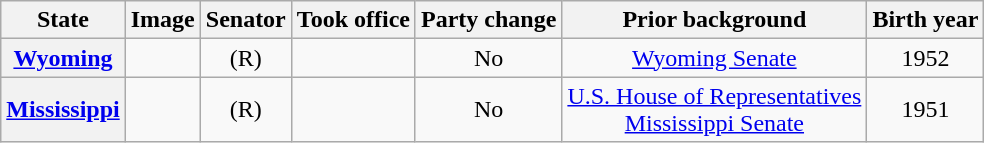<table class="sortable wikitable" style="text-align:center">
<tr>
<th>State</th>
<th>Image</th>
<th>Senator</th>
<th>Took office</th>
<th>Party change</th>
<th>Prior background</th>
<th>Birth year</th>
</tr>
<tr>
<th><a href='#'>Wyoming</a></th>
<td></td>
<td> (R)</td>
<td></td>
<td>No<br></td>
<td><a href='#'>Wyoming Senate</a></td>
<td>1952</td>
</tr>
<tr>
<th><a href='#'>Mississippi</a></th>
<td></td>
<td> (R)</td>
<td></td>
<td>No<br></td>
<td><a href='#'>U.S. House of Representatives</a><br><a href='#'>Mississippi Senate</a></td>
<td>1951</td>
</tr>
</table>
